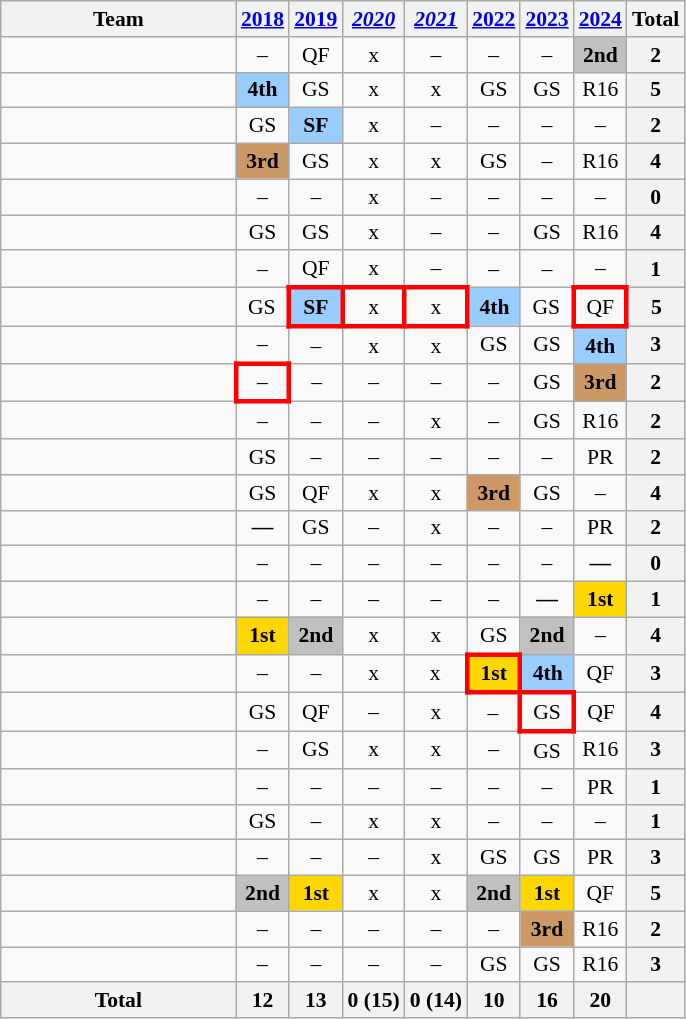<table class="wikitable" style="text-align:center; font-size:90%">
<tr>
<th style="width:150px;">Team</th>
<th><a href='#'>2018</a><br></th>
<th><a href='#'>2019</a><br></th>
<th><em><a href='#'>2020</a></em><br></th>
<th><em><a href='#'>2021</a></em><br></th>
<th><a href='#'>2022</a><br></th>
<th><a href='#'>2023</a><br></th>
<th><a href='#'>2024</a><br></th>
<th>Total</th>
</tr>
<tr>
<td align=left></td>
<td>–</td>
<td>QF</td>
<td>x</td>
<td>–</td>
<td>–</td>
<td>–</td>
<td style="background:Silver;"><strong>2nd</strong></td>
<th>2</th>
</tr>
<tr>
<td align=left></td>
<td style="background:#9acdff;"><strong>4th</strong></td>
<td>GS</td>
<td>x</td>
<td>x</td>
<td>GS</td>
<td>GS</td>
<td>R16</td>
<th>5</th>
</tr>
<tr>
<td align=left></td>
<td>GS</td>
<td style="background:#9acdff;"><strong>SF</strong></td>
<td>x</td>
<td>–</td>
<td>–</td>
<td>–</td>
<td>–</td>
<th>2</th>
</tr>
<tr>
<td align=left></td>
<td style="background:#cc9966;"><strong>3rd</strong></td>
<td>GS</td>
<td>x</td>
<td>x</td>
<td>GS</td>
<td>–</td>
<td>R16</td>
<th>4</th>
</tr>
<tr>
<td align=left></td>
<td>–</td>
<td>–</td>
<td>x</td>
<td>–</td>
<td>–</td>
<td>–</td>
<td>–</td>
<th>0</th>
</tr>
<tr>
<td align=left></td>
<td>GS</td>
<td>GS</td>
<td>x</td>
<td>–</td>
<td>–</td>
<td>GS</td>
<td>R16</td>
<th>4</th>
</tr>
<tr>
<td align=left></td>
<td>–</td>
<td>QF</td>
<td>x</td>
<td>–</td>
<td>–</td>
<td>–</td>
<td>–</td>
<th>1</th>
</tr>
<tr>
<td align=left></td>
<td>GS</td>
<td style="background:#9acdff;border:3px solid red"><strong>SF</strong></td>
<td style="border:3px solid red">x</td>
<td style="border:3px solid red">x</td>
<td style="background:#9acdff;"><strong>4th</strong></td>
<td>GS</td>
<td style="border: 3px solid red">QF</td>
<th>5</th>
</tr>
<tr>
<td align=left></td>
<td>–</td>
<td>–</td>
<td>x</td>
<td>x</td>
<td>GS</td>
<td>GS</td>
<td style="background:#9acdff;"><strong>4th</strong></td>
<th>3</th>
</tr>
<tr>
<td align=left></td>
<td style="border: 3px solid red">–</td>
<td>–</td>
<td>–</td>
<td>–</td>
<td>–</td>
<td>GS</td>
<td style="background:#cc9966;"><strong>3rd</strong></td>
<th>2</th>
</tr>
<tr>
<td align=left></td>
<td>–</td>
<td>–</td>
<td>–</td>
<td>x</td>
<td>–</td>
<td>GS</td>
<td>R16</td>
<th>2</th>
</tr>
<tr>
<td align=left></td>
<td>GS</td>
<td>–</td>
<td>–</td>
<td>–</td>
<td>–</td>
<td>–</td>
<td>PR</td>
<th>2</th>
</tr>
<tr>
<td align=left></td>
<td>GS</td>
<td>QF</td>
<td>x</td>
<td>x</td>
<td style="background:#cc9966;"><strong>3rd</strong></td>
<td>GS</td>
<td>–</td>
<th>4</th>
</tr>
<tr>
<td align=left></td>
<td><strong>––</strong></td>
<td>GS</td>
<td>–</td>
<td>x</td>
<td>–</td>
<td>–</td>
<td>PR</td>
<th>2</th>
</tr>
<tr>
<td align=left></td>
<td>–</td>
<td>–</td>
<td>–</td>
<td>–</td>
<td>–</td>
<td>–</td>
<td><strong>––</strong></td>
<th>0</th>
</tr>
<tr>
<td align=left></td>
<td>–</td>
<td>–</td>
<td>–</td>
<td>–</td>
<td>–</td>
<td><strong>––</strong></td>
<td style="background:Gold;"><strong>1st</strong></td>
<th>1</th>
</tr>
<tr>
<td align=left></td>
<td style="background:Gold;"><strong>1st</strong></td>
<td style="background:Silver;"><strong>2nd</strong></td>
<td>x</td>
<td>x</td>
<td>GS</td>
<td style="background:Silver;"><strong>2nd</strong></td>
<td>–</td>
<th>4</th>
</tr>
<tr>
<td align=left></td>
<td>–</td>
<td>–</td>
<td>x</td>
<td>x</td>
<td style="background:Gold;border:3px solid red"><strong>1st</strong></td>
<td style="background:#9acdff;"><strong>4th</strong></td>
<td>QF</td>
<th>3</th>
</tr>
<tr>
<td align=left></td>
<td>GS</td>
<td>QF</td>
<td>–</td>
<td>x</td>
<td>–</td>
<td style="border: 3px solid red">GS</td>
<td>QF</td>
<th>4</th>
</tr>
<tr>
<td align=left></td>
<td>–</td>
<td>GS</td>
<td>x</td>
<td>x</td>
<td>–</td>
<td>GS</td>
<td>R16</td>
<th>3</th>
</tr>
<tr>
<td align=left></td>
<td>–</td>
<td>–</td>
<td>–</td>
<td>–</td>
<td>–</td>
<td>–</td>
<td>PR</td>
<th>1</th>
</tr>
<tr>
<td align=left></td>
<td>GS</td>
<td>–</td>
<td>x</td>
<td>x</td>
<td>–</td>
<td>–</td>
<td>–</td>
<th>1</th>
</tr>
<tr>
<td align=left></td>
<td>–</td>
<td>–</td>
<td>–</td>
<td>x</td>
<td>GS</td>
<td>GS</td>
<td>PR</td>
<th>3</th>
</tr>
<tr>
<td align=left></td>
<td style="background:Silver;"><strong>2nd</strong></td>
<td style="background:Gold;"><strong>1st</strong></td>
<td>x</td>
<td>x</td>
<td style="background:Silver;"><strong>2nd</strong></td>
<td style="background:Gold;"><strong>1st</strong></td>
<td>QF</td>
<th>5</th>
</tr>
<tr>
<td align=left></td>
<td>–</td>
<td>–</td>
<td>–</td>
<td>–</td>
<td>–</td>
<td style="background:#cc9966;"><strong>3rd</strong></td>
<td>R16</td>
<th>2</th>
</tr>
<tr>
<td align=left></td>
<td>–</td>
<td>–</td>
<td>–</td>
<td>–</td>
<td>GS</td>
<td>GS</td>
<td>R16</td>
<th>3</th>
</tr>
<tr>
<th>Total</th>
<th>12</th>
<th>13</th>
<th>0 (15)</th>
<th>0 (14)</th>
<th>10</th>
<th>16</th>
<th>20</th>
<th></th>
</tr>
</table>
